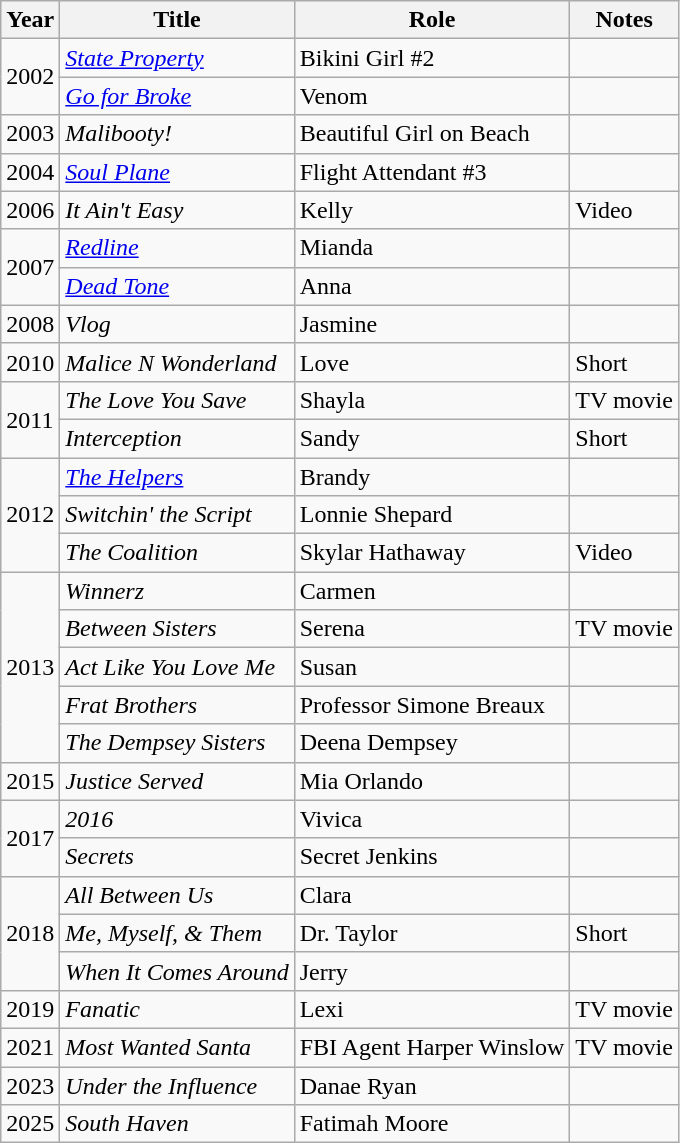<table class="wikitable sortable">
<tr>
<th>Year</th>
<th>Title</th>
<th>Role</th>
<th>Notes</th>
</tr>
<tr>
<td rowspan="2">2002</td>
<td><em><a href='#'>State Property</a></em></td>
<td>Bikini Girl #2</td>
<td></td>
</tr>
<tr>
<td><em><a href='#'>Go for Broke</a></em></td>
<td>Venom</td>
<td></td>
</tr>
<tr>
<td>2003</td>
<td><em>Malibooty!</em></td>
<td>Beautiful Girl on Beach</td>
<td></td>
</tr>
<tr>
<td>2004</td>
<td><em><a href='#'>Soul Plane</a></em></td>
<td>Flight Attendant #3</td>
<td></td>
</tr>
<tr>
<td>2006</td>
<td><em>It Ain't Easy</em></td>
<td>Kelly</td>
<td>Video</td>
</tr>
<tr>
<td rowspan="2">2007</td>
<td><em><a href='#'>Redline</a></em></td>
<td>Mianda</td>
<td></td>
</tr>
<tr>
<td><em><a href='#'>Dead Tone</a></em></td>
<td>Anna</td>
<td></td>
</tr>
<tr>
<td>2008</td>
<td><em>Vlog</em></td>
<td>Jasmine</td>
<td></td>
</tr>
<tr>
<td>2010</td>
<td><em>Malice N Wonderland</em></td>
<td>Love</td>
<td>Short</td>
</tr>
<tr>
<td rowspan="2">2011</td>
<td><em>The Love You Save</em></td>
<td>Shayla</td>
<td>TV movie</td>
</tr>
<tr>
<td><em>Interception</em></td>
<td>Sandy</td>
<td>Short</td>
</tr>
<tr>
<td rowspan="3">2012</td>
<td><em><a href='#'>The Helpers</a></em></td>
<td>Brandy</td>
<td></td>
</tr>
<tr>
<td><em>Switchin' the Script</em></td>
<td>Lonnie Shepard</td>
<td></td>
</tr>
<tr>
<td><em>The Coalition</em></td>
<td>Skylar Hathaway</td>
<td>Video</td>
</tr>
<tr>
<td rowspan="5">2013</td>
<td><em>Winnerz</em></td>
<td>Carmen</td>
<td></td>
</tr>
<tr>
<td><em>Between Sisters</em></td>
<td>Serena</td>
<td>TV movie</td>
</tr>
<tr>
<td><em>Act Like You Love Me</em></td>
<td>Susan</td>
<td></td>
</tr>
<tr>
<td><em>Frat Brothers</em></td>
<td>Professor Simone Breaux</td>
<td></td>
</tr>
<tr>
<td><em>The Dempsey Sisters</em></td>
<td>Deena Dempsey</td>
<td></td>
</tr>
<tr>
<td>2015</td>
<td><em>Justice Served</em></td>
<td>Mia Orlando</td>
<td></td>
</tr>
<tr>
<td rowspan="2">2017</td>
<td><em>2016</em></td>
<td>Vivica</td>
<td></td>
</tr>
<tr>
<td><em>Secrets</em></td>
<td>Secret Jenkins</td>
<td></td>
</tr>
<tr>
<td rowspan="3">2018</td>
<td><em>All Between Us</em></td>
<td>Clara</td>
<td></td>
</tr>
<tr>
<td><em>Me, Myself, & Them</em></td>
<td>Dr. Taylor</td>
<td>Short</td>
</tr>
<tr>
<td><em>When It Comes Around</em></td>
<td>Jerry</td>
<td></td>
</tr>
<tr>
<td>2019</td>
<td><em>Fanatic</em></td>
<td>Lexi</td>
<td>TV movie</td>
</tr>
<tr>
<td>2021</td>
<td><em>Most Wanted Santa</em></td>
<td>FBI Agent Harper Winslow</td>
<td>TV movie</td>
</tr>
<tr>
<td>2023</td>
<td><em>Under the Influence</em></td>
<td>Danae Ryan</td>
<td></td>
</tr>
<tr>
<td>2025</td>
<td><em>South Haven</em></td>
<td>Fatimah Moore</td>
<td></td>
</tr>
</table>
